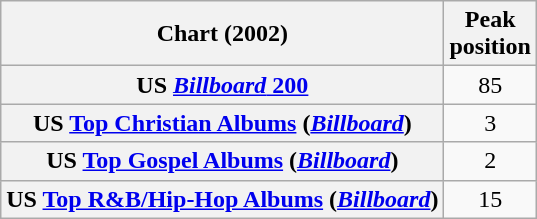<table class="wikitable sortable plainrowheaders">
<tr>
<th scope="col">Chart (2002)</th>
<th scope="col">Peak<br>position</th>
</tr>
<tr>
<th scope="row">US <a href='#'><em>Billboard</em> 200</a></th>
<td align="center">85</td>
</tr>
<tr>
<th scope="row">US <a href='#'>Top Christian Albums</a> (<em><a href='#'>Billboard</a></em>)</th>
<td align="center">3</td>
</tr>
<tr>
<th scope="row">US <a href='#'>Top Gospel Albums</a> (<em><a href='#'>Billboard</a></em>)</th>
<td align="center">2</td>
</tr>
<tr>
<th scope="row">US <a href='#'>Top R&B/Hip-Hop Albums</a> (<em><a href='#'>Billboard</a></em>)</th>
<td align="center">15</td>
</tr>
</table>
